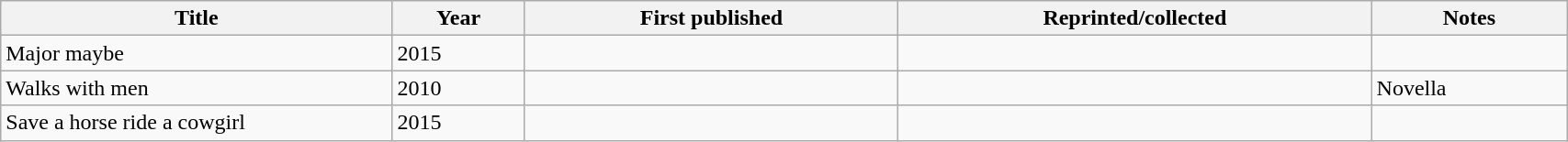<table class='wikitable sortable' width='90%'>
<tr>
<th width=25%>Title</th>
<th>Year</th>
<th>First published</th>
<th>Reprinted/collected</th>
<th>Notes</th>
</tr>
<tr>
<td>Major maybe</td>
<td>2015</td>
<td></td>
<td></td>
<td></td>
</tr>
<tr>
<td>Walks with men</td>
<td>2010</td>
<td></td>
<td></td>
<td>Novella</td>
</tr>
<tr>
<td>Save a horse ride a cowgirl</td>
<td>2015</td>
<td></td>
<td></td>
<td></td>
</tr>
</table>
